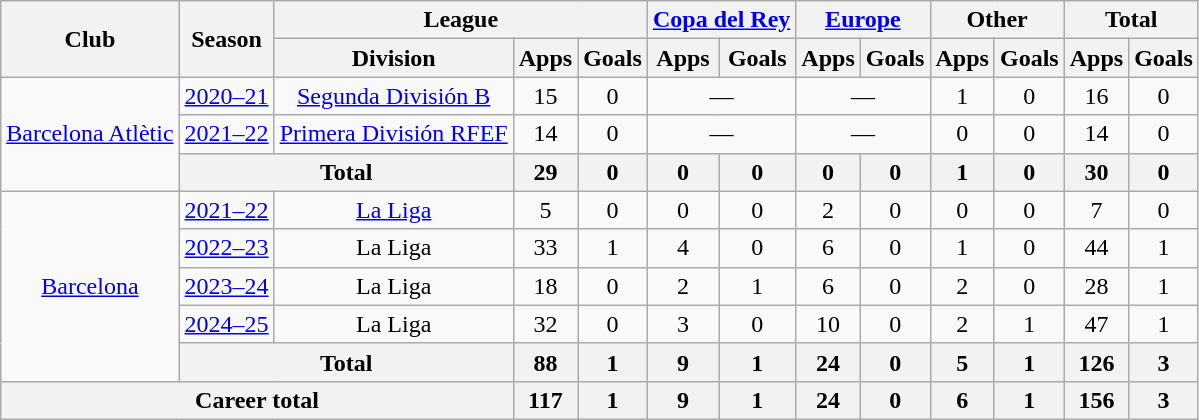<table class="wikitable" style="text-align: center">
<tr>
<th rowspan="2">Club</th>
<th rowspan="2">Season</th>
<th colspan="3">League</th>
<th colspan="2"><a href='#'>Copa del Rey</a></th>
<th colspan="2"><a href='#'>Europe</a></th>
<th colspan="2">Other</th>
<th colspan="2">Total</th>
</tr>
<tr>
<th>Division</th>
<th>Apps</th>
<th>Goals</th>
<th>Apps</th>
<th>Goals</th>
<th>Apps</th>
<th>Goals</th>
<th>Apps</th>
<th>Goals</th>
<th>Apps</th>
<th>Goals</th>
</tr>
<tr>
<td rowspan="3"><a href='#'>Barcelona Atlètic</a></td>
<td><a href='#'>2020–21</a></td>
<td><a href='#'>Segunda División B</a></td>
<td>15</td>
<td>0</td>
<td colspan="2">—</td>
<td colspan="2">—</td>
<td>1</td>
<td>0</td>
<td>16</td>
<td>0</td>
</tr>
<tr>
<td><a href='#'>2021–22</a></td>
<td><a href='#'>Primera División RFEF</a></td>
<td>14</td>
<td>0</td>
<td colspan="2">—</td>
<td colspan="2">—</td>
<td>0</td>
<td>0</td>
<td>14</td>
<td>0</td>
</tr>
<tr>
<th colspan="2">Total</th>
<th>29</th>
<th>0</th>
<th>0</th>
<th>0</th>
<th>0</th>
<th>0</th>
<th>1</th>
<th>0</th>
<th>30</th>
<th>0</th>
</tr>
<tr>
<td rowspan="5"><a href='#'>Barcelona</a></td>
<td><a href='#'>2021–22</a></td>
<td><a href='#'>La Liga</a></td>
<td>5</td>
<td>0</td>
<td>0</td>
<td>0</td>
<td>2</td>
<td>0</td>
<td>0</td>
<td>0</td>
<td>7</td>
<td>0</td>
</tr>
<tr>
<td><a href='#'>2022–23</a></td>
<td>La Liga</td>
<td>33</td>
<td>1</td>
<td>4</td>
<td>0</td>
<td>6</td>
<td>0</td>
<td>1</td>
<td>0</td>
<td>44</td>
<td>1</td>
</tr>
<tr>
<td><a href='#'>2023–24</a></td>
<td>La Liga</td>
<td>18</td>
<td>0</td>
<td>2</td>
<td>1</td>
<td>6</td>
<td>0</td>
<td>2</td>
<td>0</td>
<td>28</td>
<td>1</td>
</tr>
<tr>
<td><a href='#'>2024–25</a></td>
<td>La Liga</td>
<td>32</td>
<td>0</td>
<td>3</td>
<td>0</td>
<td>10</td>
<td>0</td>
<td>2</td>
<td>1</td>
<td>47</td>
<td>1</td>
</tr>
<tr>
<th colspan="2">Total</th>
<th>88</th>
<th>1</th>
<th>9</th>
<th>1</th>
<th>24</th>
<th>0</th>
<th>5</th>
<th>1</th>
<th>126</th>
<th>3</th>
</tr>
<tr>
<th colspan="3">Career total</th>
<th>117</th>
<th>1</th>
<th>9</th>
<th>1</th>
<th>24</th>
<th>0</th>
<th>6</th>
<th>1</th>
<th>156</th>
<th>3</th>
</tr>
</table>
